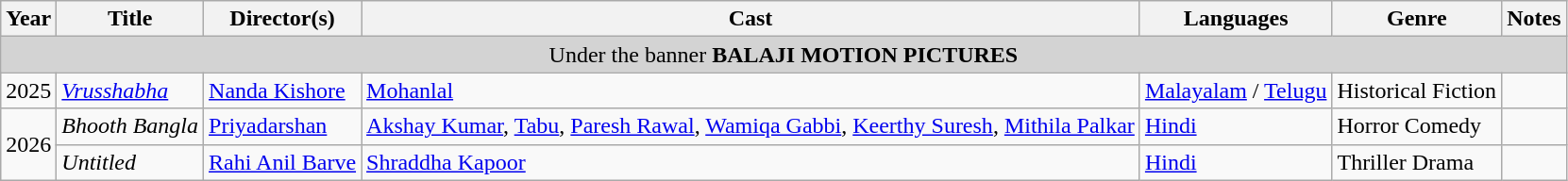<table class="wikitable sortable" style="font-size:100%">
<tr style="text-align:center;">
<th scope="col">Year</th>
<th scope="col">Title</th>
<th scope="col">Director(s)</th>
<th scope="col">Cast</th>
<th scope="col">Languages</th>
<th scope="col">Genre</th>
<th scope="col" class="unsortable">Notes</th>
</tr>
<tr>
<td colspan="7" align=center bgcolor=lightgrey>Under the banner <strong>BALAJI MOTION PICTURES</strong></td>
</tr>
<tr>
<td>2025</td>
<td><em><a href='#'>Vrusshabha</a></em></td>
<td><a href='#'>Nanda Kishore</a></td>
<td><a href='#'>Mohanlal</a></td>
<td><a href='#'>Malayalam</a> / <a href='#'>Telugu</a></td>
<td>Historical Fiction</td>
<td></td>
</tr>
<tr>
<td rowspan="2">2026</td>
<td><em>Bhooth Bangla</em></td>
<td><a href='#'>Priyadarshan</a></td>
<td><a href='#'>Akshay Kumar</a>, <a href='#'>Tabu</a>, <a href='#'>Paresh Rawal</a>, <a href='#'>Wamiqa Gabbi</a>, <a href='#'>Keerthy Suresh</a>, <a href='#'>Mithila Palkar</a></td>
<td rowspan=><a href='#'>Hindi</a></td>
<td>Horror Comedy</td>
<td></td>
</tr>
<tr>
<td><em>Untitled</em></td>
<td><a href='#'>Rahi Anil Barve</a></td>
<td><a href='#'>Shraddha Kapoor</a></td>
<td rowspan=><a href='#'>Hindi</a></td>
<td>Thriller Drama</td>
<td></td>
</tr>
</table>
